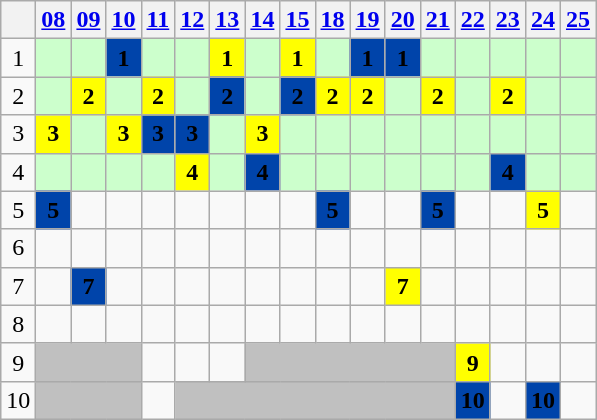<table class="wikitable" style="text-align: center; font-size:100%">
<tr>
<th></th>
<th><strong><a href='#'>08</a></strong></th>
<th><strong><a href='#'>09</a></strong></th>
<th><strong><a href='#'>10</a></strong></th>
<th><strong><a href='#'>11</a></strong></th>
<th><strong><a href='#'>12</a></strong></th>
<th><strong><a href='#'>13</a></strong></th>
<th><strong><a href='#'>14</a></strong></th>
<th><strong><a href='#'>15</a></strong></th>
<th><strong><a href='#'>18</a></strong></th>
<th><strong><a href='#'>19</a></strong></th>
<th><strong><a href='#'>20</a></strong></th>
<th><strong><a href='#'>21</a></strong></th>
<th><strong><a href='#'>22</a></strong></th>
<th><strong><a href='#'>23</a></strong></th>
<th><strong><a href='#'>24</a></strong></th>
<th><strong><a href='#'>25</a></strong></th>
</tr>
<tr>
<td>1</td>
<td style=background:#cfc;"></td>
<td style=background:#cfc;"></td>
<td style="background-color:#0044AA"><span><strong>1</strong></span></td>
<td style=background:#cfc;"></td>
<td style=background:#cfc;"></td>
<td style="background-color:yellow"><span><strong>1</strong></span></td>
<td style=background:#cfc;"></td>
<td style="background-color:yellow"><span><strong>1</strong></span></td>
<td style=background:#cfc;"></td>
<td style="background-color:#0044AA"><span><strong>1</strong></span></td>
<td style="background-color:#0044AA"><span><strong>1</strong></span></td>
<td style=background:#cfc;"></td>
<td style=background:#cfc;"></td>
<td style=background:#cfc;"></td>
<td style=background:#cfc;"></td>
<td style=background:#cfc;"></td>
</tr>
<tr>
<td>2</td>
<td style=background:#cfc;"></td>
<td style="background-color:yellow"><span><strong>2</strong></span></td>
<td style=background:#cfc;"></td>
<td style="background-color:yellow"><span><strong>2</strong></span></td>
<td style=background:#cfc;"></td>
<td style="background-color:#0044AA"><span><strong>2</strong></span></td>
<td style=background:#cfc;"></td>
<td style="background-color:#0044AA"><span><strong>2</strong></span></td>
<td style="background-color:yellow"><span><strong>2</strong></span></td>
<td style="background-color:yellow"><span><strong>2</strong></span></td>
<td style=background:#cfc;"></td>
<td style="background-color:yellow"><span><strong>2</strong></span></td>
<td style=background:#cfc;"></td>
<td style="background-color:yellow"><span><strong>2</strong></span></td>
<td style=background:#cfc;"></td>
<td style=background:#cfc;"></td>
</tr>
<tr>
<td>3</td>
<td style="background-color:yellow"><span><strong>3</strong></span></td>
<td style=background:#cfc;"></td>
<td style="background-color:yellow"><span><strong>3</strong></span></td>
<td style="background-color:#0044AA"><span><strong>3</strong></span></td>
<td style="background-color:#0044AA"><span><strong>3</strong></span></td>
<td style=background:#cfc;"></td>
<td style="background-color:yellow"><span><strong>3</strong></span></td>
<td style=background:#cfc;"></td>
<td style=background:#cfc;"></td>
<td style=background:#cfc;"></td>
<td style=background:#cfc;"></td>
<td style=background:#cfc;"></td>
<td style=background:#cfc;"></td>
<td style=background:#cfc;"></td>
<td style=background:#cfc;"></td>
<td style=background:#cfc;"></td>
</tr>
<tr>
<td>4</td>
<td style=background:#cfc;"></td>
<td style=background:#cfc;"></td>
<td style=background:#cfc;"></td>
<td style=background:#cfc;"></td>
<td style="background-color:yellow"><span><strong>4</strong></span></td>
<td style=background:#cfc;"></td>
<td style="background-color:#0044AA"><span><strong>4</strong></span></td>
<td style=background:#cfc;"></td>
<td style=background:#cfc;"></td>
<td style=background:#cfc;"></td>
<td style=background:#cfc;"></td>
<td style=background:#cfc;"></td>
<td style=background:#cfc;"></td>
<td style="background-color:#0044AA"><span><strong>4</strong></span></td>
<td style=background:#cfc;"></td>
<td style=background:#cfc;"></td>
</tr>
<tr>
<td>5</td>
<td style="background-color:#0044AA"><span><strong>5</strong></span></td>
<td></td>
<td></td>
<td></td>
<td></td>
<td></td>
<td></td>
<td></td>
<td style="background-color:#0044AA"><span><strong>5</strong></span></td>
<td></td>
<td></td>
<td style="background-color:#0044AA"><span><strong>5</strong></span></td>
<td></td>
<td></td>
<td style="background-color:yellow"><span><strong>5</strong></span></td>
<td></td>
</tr>
<tr>
<td>6</td>
<td></td>
<td></td>
<td></td>
<td></td>
<td></td>
<td></td>
<td></td>
<td></td>
<td></td>
<td></td>
<td></td>
<td></td>
<td></td>
<td></td>
<td></td>
</tr>
<tr>
<td>7</td>
<td></td>
<td style="background-color:#0044AA"><span><strong>7</strong></span></td>
<td></td>
<td></td>
<td></td>
<td></td>
<td></td>
<td></td>
<td></td>
<td></td>
<td style="background-color:yellow"><span><strong>7</strong></span></td>
<td></td>
<td></td>
<td></td>
<td></td>
<td></td>
</tr>
<tr>
<td>8</td>
<td></td>
<td></td>
<td></td>
<td></td>
<td></td>
<td></td>
<td></td>
<td></td>
<td></td>
<td></td>
<td></td>
<td></td>
<td></td>
<td></td>
<td></td>
<td></td>
</tr>
<tr>
<td>9</td>
<td style="background: #c0c0c0;" colspan=3></td>
<td></td>
<td></td>
<td></td>
<td style="background: #c0c0c0;" colspan=6></td>
<td style="background-color:yellow"><span><strong>9</strong></span></td>
<td></td>
<td></td>
</tr>
<tr>
<td>10</td>
<td style="background: #c0c0c0;" colspan=3></td>
<td></td>
<td style="background: #c0c0c0;" colspan=8></td>
<td style="background-color:#0044AA"><span><strong>10</strong></span></td>
<td></td>
<td style="background-color:#0044AA"><span><strong>10</strong></span></td>
<td></td>
</tr>
</table>
